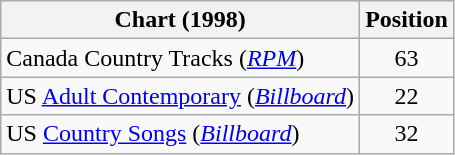<table class="wikitable sortable">
<tr>
<th scope="col">Chart (1998)</th>
<th scope="col">Position</th>
</tr>
<tr>
<td>Canada Country Tracks (<em><a href='#'>RPM</a></em>)</td>
<td style="text-align:center;">63</td>
</tr>
<tr>
<td>US <a href='#'>Adult Contemporary</a> (<em><a href='#'>Billboard</a></em>)</td>
<td style="text-align:center;">22</td>
</tr>
<tr>
<td>US <a href='#'>Country Songs</a> (<em><a href='#'>Billboard</a></em>)</td>
<td style="text-align:center;">32</td>
</tr>
</table>
